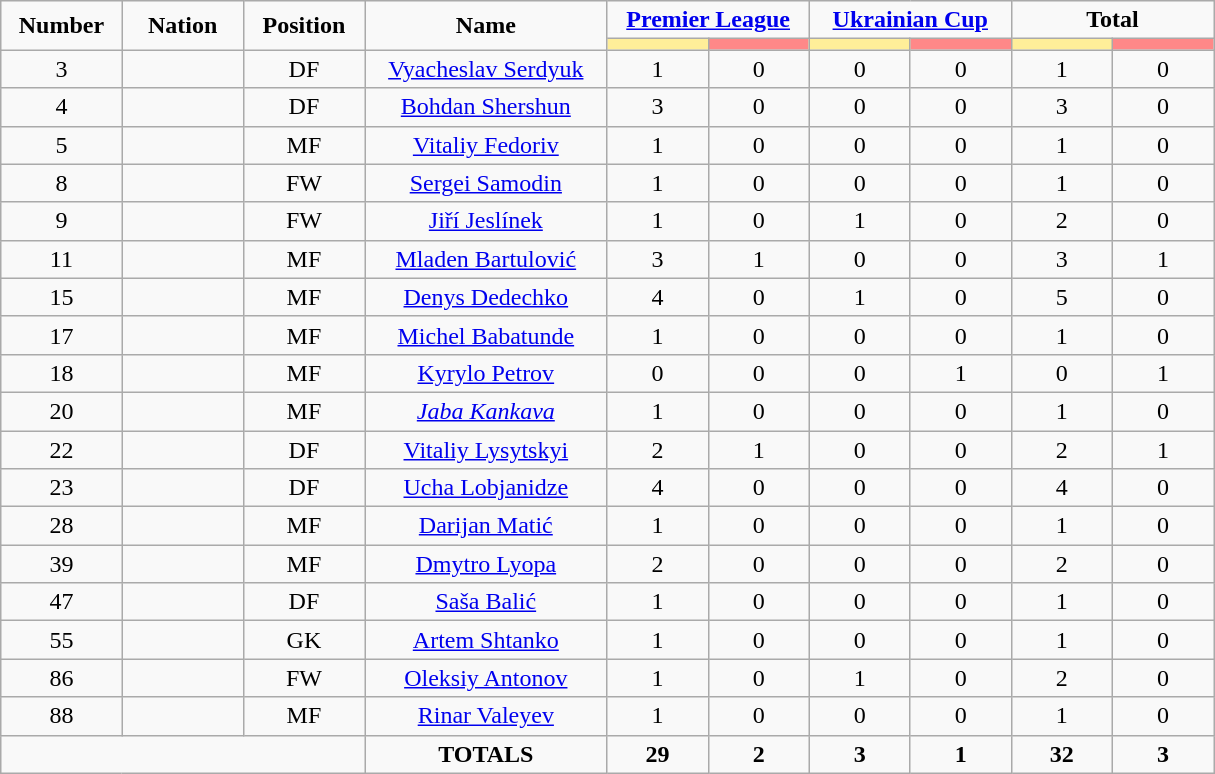<table class="wikitable" style="font-size: 100%; text-align: center;">
<tr>
<td rowspan="2" width="10%" align="center"><strong>Number</strong></td>
<td rowspan="2" width="10%" align="center"><strong>Nation</strong></td>
<td rowspan="2" width="10%" align="center"><strong>Position</strong></td>
<td rowspan="2" width="20%" align="center"><strong>Name</strong></td>
<td colspan="2" align="center"><strong><a href='#'>Premier League</a></strong></td>
<td colspan="2" align="center"><strong><a href='#'>Ukrainian Cup</a></strong></td>
<td colspan="2" align="center"><strong>Total</strong></td>
</tr>
<tr>
<th width=60 style="background: #FFEE99"></th>
<th width=60 style="background: #FF8888"></th>
<th width=60 style="background: #FFEE99"></th>
<th width=60 style="background: #FF8888"></th>
<th width=60 style="background: #FFEE99"></th>
<th width=60 style="background: #FF8888"></th>
</tr>
<tr>
<td>3</td>
<td></td>
<td>DF</td>
<td><a href='#'>Vyacheslav Serdyuk</a></td>
<td>1</td>
<td>0</td>
<td>0</td>
<td>0</td>
<td>1</td>
<td>0</td>
</tr>
<tr>
<td>4</td>
<td></td>
<td>DF</td>
<td><a href='#'>Bohdan Shershun</a></td>
<td>3</td>
<td>0</td>
<td>0</td>
<td>0</td>
<td>3</td>
<td>0</td>
</tr>
<tr>
<td>5</td>
<td></td>
<td>MF</td>
<td><a href='#'>Vitaliy Fedoriv</a></td>
<td>1</td>
<td>0</td>
<td>0</td>
<td>0</td>
<td>1</td>
<td>0</td>
</tr>
<tr>
<td>8</td>
<td></td>
<td>FW</td>
<td><a href='#'>Sergei Samodin</a></td>
<td>1</td>
<td>0</td>
<td>0</td>
<td>0</td>
<td>1</td>
<td>0</td>
</tr>
<tr>
<td>9</td>
<td></td>
<td>FW</td>
<td><a href='#'>Jiří Jeslínek</a></td>
<td>1</td>
<td>0</td>
<td>1</td>
<td>0</td>
<td>2</td>
<td>0</td>
</tr>
<tr>
<td>11</td>
<td></td>
<td>MF</td>
<td><a href='#'>Mladen Bartulović</a></td>
<td>3</td>
<td>1</td>
<td>0</td>
<td>0</td>
<td>3</td>
<td>1</td>
</tr>
<tr>
<td>15</td>
<td></td>
<td>MF</td>
<td><a href='#'>Denys Dedechko</a></td>
<td>4</td>
<td>0</td>
<td>1</td>
<td>0</td>
<td>5</td>
<td>0</td>
</tr>
<tr>
<td>17</td>
<td></td>
<td>MF</td>
<td><a href='#'>Michel Babatunde</a></td>
<td>1</td>
<td>0</td>
<td>0</td>
<td>0</td>
<td>1</td>
<td>0</td>
</tr>
<tr>
<td>18</td>
<td></td>
<td>MF</td>
<td><a href='#'>Kyrylo Petrov</a></td>
<td>0</td>
<td>0</td>
<td>0</td>
<td>1</td>
<td>0</td>
<td>1</td>
</tr>
<tr>
<td>20</td>
<td></td>
<td>MF</td>
<td><em><a href='#'>Jaba Kankava</a></em></td>
<td>1</td>
<td>0</td>
<td>0</td>
<td>0</td>
<td>1</td>
<td>0</td>
</tr>
<tr>
<td>22</td>
<td></td>
<td>DF</td>
<td><a href='#'>Vitaliy Lysytskyi</a></td>
<td>2</td>
<td>1</td>
<td>0</td>
<td>0</td>
<td>2</td>
<td>1</td>
</tr>
<tr>
<td>23</td>
<td></td>
<td>DF</td>
<td><a href='#'>Ucha Lobjanidze</a></td>
<td>4</td>
<td>0</td>
<td>0</td>
<td>0</td>
<td>4</td>
<td>0</td>
</tr>
<tr>
<td>28</td>
<td></td>
<td>MF</td>
<td><a href='#'>Darijan Matić</a></td>
<td>1</td>
<td>0</td>
<td>0</td>
<td>0</td>
<td>1</td>
<td>0</td>
</tr>
<tr>
<td>39</td>
<td></td>
<td>MF</td>
<td><a href='#'>Dmytro Lyopa</a></td>
<td>2</td>
<td>0</td>
<td>0</td>
<td>0</td>
<td>2</td>
<td>0</td>
</tr>
<tr>
<td>47</td>
<td></td>
<td>DF</td>
<td><a href='#'>Saša Balić</a></td>
<td>1</td>
<td>0</td>
<td>0</td>
<td>0</td>
<td>1</td>
<td>0</td>
</tr>
<tr>
<td>55</td>
<td></td>
<td>GK</td>
<td><a href='#'>Artem Shtanko</a></td>
<td>1</td>
<td>0</td>
<td>0</td>
<td>0</td>
<td>1</td>
<td>0</td>
</tr>
<tr>
<td>86</td>
<td></td>
<td>FW</td>
<td><a href='#'>Oleksiy Antonov</a></td>
<td>1</td>
<td>0</td>
<td>1</td>
<td>0</td>
<td>2</td>
<td>0</td>
</tr>
<tr>
<td>88</td>
<td></td>
<td>MF</td>
<td><a href='#'>Rinar Valeyev</a></td>
<td>1</td>
<td>0</td>
<td>0</td>
<td>0</td>
<td>1</td>
<td>0</td>
</tr>
<tr>
<td colspan="3"></td>
<td><strong>TOTALS</strong></td>
<td><strong>29</strong></td>
<td><strong>2</strong></td>
<td><strong>3</strong></td>
<td><strong>1</strong></td>
<td><strong>32</strong></td>
<td><strong>3</strong></td>
</tr>
</table>
